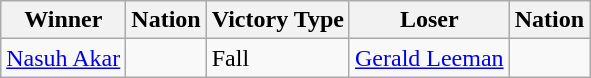<table class="wikitable sortable" style="text-align:left;">
<tr>
<th>Winner</th>
<th>Nation</th>
<th>Victory Type</th>
<th>Loser</th>
<th>Nation</th>
</tr>
<tr>
<td><a href='#'>Nasuh Akar</a></td>
<td></td>
<td>Fall</td>
<td><a href='#'>Gerald Leeman</a></td>
<td></td>
</tr>
</table>
